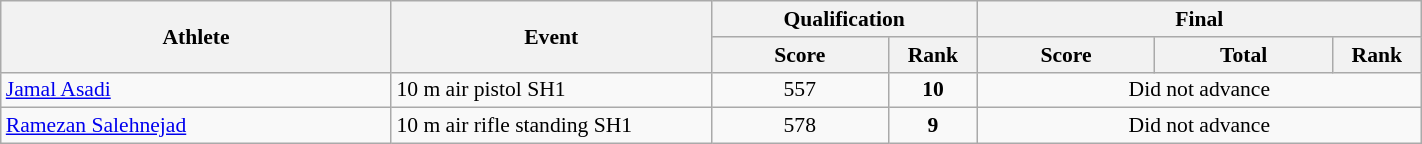<table class="wikitable" width="75%" style="text-align:center; font-size:90%">
<tr>
<th rowspan="2" width="22%">Athlete</th>
<th rowspan="2" width="18%">Event</th>
<th colspan="2">Qualification</th>
<th colspan="3">Final</th>
</tr>
<tr>
<th width="10%">Score</th>
<th width="5%">Rank</th>
<th width="10%">Score</th>
<th width="10%">Total</th>
<th width="5%">Rank</th>
</tr>
<tr>
<td align="left"><a href='#'>Jamal Asadi</a></td>
<td align="left">10 m air pistol SH1</td>
<td>557</td>
<td><strong>10</strong></td>
<td colspan=3 align=center>Did not advance</td>
</tr>
<tr>
<td align="left"><a href='#'>Ramezan Salehnejad</a></td>
<td align="left">10 m air rifle standing SH1</td>
<td>578</td>
<td><strong>9</strong></td>
<td colspan=3 align=center>Did not advance</td>
</tr>
</table>
